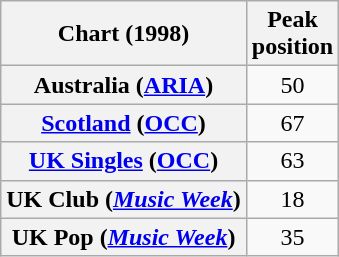<table class="wikitable plainrowheaders sortable" style="text-align:center;">
<tr>
<th scope="col">Chart (1998)</th>
<th scope="col">Peak<br>position</th>
</tr>
<tr>
<th scope="row">Australia (<a href='#'>ARIA</a>)</th>
<td>50</td>
</tr>
<tr>
<th scope="row"><a href='#'>Scotland</a> (<a href='#'>OCC</a>)</th>
<td>67</td>
</tr>
<tr>
<th scope="row"><a href='#'>UK Singles</a> (<a href='#'>OCC</a>)</th>
<td>63</td>
</tr>
<tr>
<th scope="row">UK Club (<em><a href='#'>Music Week</a></em>)<br></th>
<td>18</td>
</tr>
<tr>
<th scope="row">UK Pop (<em><a href='#'>Music Week</a></em>)</th>
<td>35</td>
</tr>
</table>
